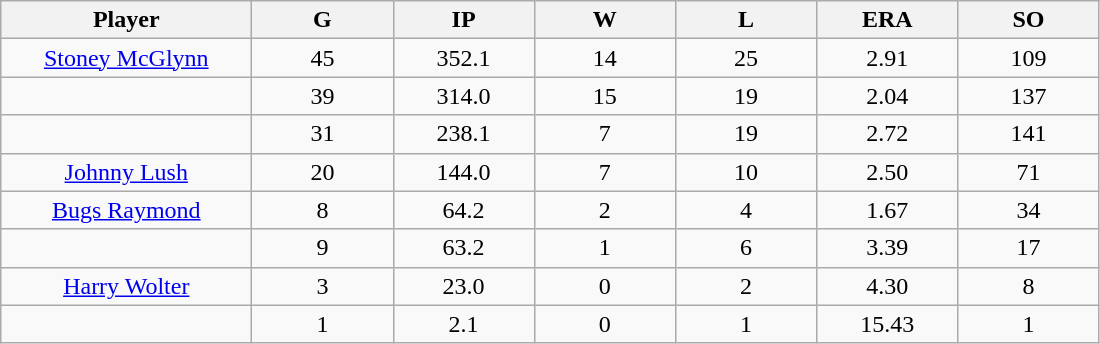<table class="wikitable sortable">
<tr>
<th bgcolor="#DDDDFF" width="16%">Player</th>
<th bgcolor="#DDDDFF" width="9%">G</th>
<th bgcolor="#DDDDFF" width="9%">IP</th>
<th bgcolor="#DDDDFF" width="9%">W</th>
<th bgcolor="#DDDDFF" width="9%">L</th>
<th bgcolor="#DDDDFF" width="9%">ERA</th>
<th bgcolor="#DDDDFF" width="9%">SO</th>
</tr>
<tr align="center">
<td><a href='#'>Stoney McGlynn</a></td>
<td>45</td>
<td>352.1</td>
<td>14</td>
<td>25</td>
<td>2.91</td>
<td>109</td>
</tr>
<tr align=center>
<td></td>
<td>39</td>
<td>314.0</td>
<td>15</td>
<td>19</td>
<td>2.04</td>
<td>137</td>
</tr>
<tr align="center">
<td></td>
<td>31</td>
<td>238.1</td>
<td>7</td>
<td>19</td>
<td>2.72</td>
<td>141</td>
</tr>
<tr align="center">
<td><a href='#'>Johnny Lush</a></td>
<td>20</td>
<td>144.0</td>
<td>7</td>
<td>10</td>
<td>2.50</td>
<td>71</td>
</tr>
<tr align=center>
<td><a href='#'>Bugs Raymond</a></td>
<td>8</td>
<td>64.2</td>
<td>2</td>
<td>4</td>
<td>1.67</td>
<td>34</td>
</tr>
<tr align=center>
<td></td>
<td>9</td>
<td>63.2</td>
<td>1</td>
<td>6</td>
<td>3.39</td>
<td>17</td>
</tr>
<tr align="center">
<td><a href='#'>Harry Wolter</a></td>
<td>3</td>
<td>23.0</td>
<td>0</td>
<td>2</td>
<td>4.30</td>
<td>8</td>
</tr>
<tr align=center>
<td></td>
<td>1</td>
<td>2.1</td>
<td>0</td>
<td>1</td>
<td>15.43</td>
<td>1</td>
</tr>
</table>
